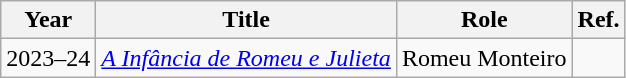<table class="wikitable">
<tr>
<th>Year</th>
<th>Title</th>
<th>Role</th>
<th>Ref.</th>
</tr>
<tr>
<td>2023–24</td>
<td><em><a href='#'>A Infância de Romeu e Julieta</a></em></td>
<td>Romeu Monteiro</td>
<td></td>
</tr>
</table>
